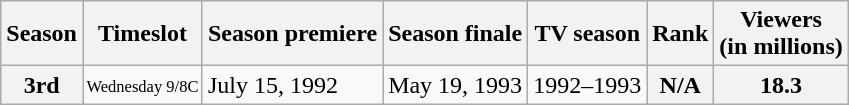<table class="wikitable">
<tr>
<th>Season</th>
<th>Timeslot</th>
<th>Season premiere</th>
<th>Season finale</th>
<th>TV season</th>
<th>Rank</th>
<th>Viewers<br>(in millions)</th>
</tr>
<tr>
<th>3rd</th>
<th style="background:#F9F9F9;font-size:11px;font-weight:normal;text-align:left;line-height:110%">Wednesday 9/8C</th>
<td>July 15, 1992</td>
<td>May 19, 1993</td>
<td>1992–1993</td>
<th style="text-align:center"><strong>N/A</strong></th>
<th style="text-align:center">18.3</th>
</tr>
</table>
